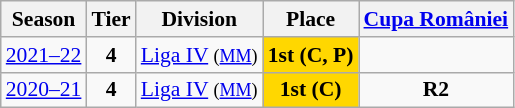<table class="wikitable" style="text-align:center; font-size:90%">
<tr>
<th>Season</th>
<th>Tier</th>
<th>Division</th>
<th>Place</th>
<th><a href='#'>Cupa României</a></th>
</tr>
<tr>
<td><a href='#'>2021–22</a></td>
<td><strong>4</strong></td>
<td><a href='#'>Liga IV</a> <small>(<a href='#'>MM</a>)</small></td>
<td align=center bgcolor=gold><strong>1st (C, P)</strong></td>
<td></td>
</tr>
<tr>
<td><a href='#'>2020–21</a></td>
<td><strong>4</strong></td>
<td><a href='#'>Liga IV</a> <small>(<a href='#'>MM</a>)</small></td>
<td align=center bgcolor=gold><strong>1st</strong> <strong>(C)</strong></td>
<td><strong>R2</strong></td>
</tr>
</table>
